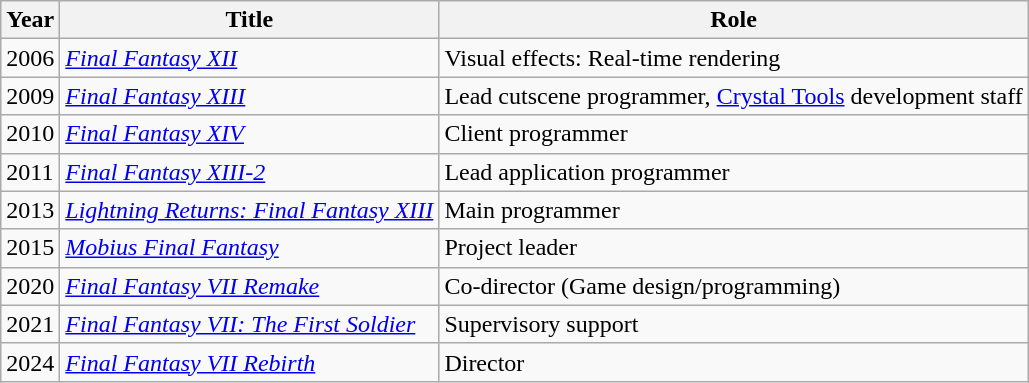<table class="wikitable sortable">
<tr>
<th>Year</th>
<th>Title</th>
<th>Role</th>
</tr>
<tr>
<td>2006</td>
<td><em><a href='#'>Final Fantasy XII</a></em></td>
<td>Visual effects: Real-time rendering</td>
</tr>
<tr>
<td>2009</td>
<td><em><a href='#'>Final Fantasy XIII</a></em></td>
<td>Lead cutscene programmer, <a href='#'>Crystal Tools</a> development staff</td>
</tr>
<tr>
<td>2010</td>
<td><a href='#'><em>Final Fantasy XIV</em></a></td>
<td>Client programmer</td>
</tr>
<tr>
<td>2011</td>
<td><em><a href='#'>Final Fantasy XIII-2</a></em></td>
<td>Lead application programmer</td>
</tr>
<tr>
<td>2013</td>
<td><em><a href='#'>Lightning Returns: Final Fantasy XIII</a></em></td>
<td>Main programmer</td>
</tr>
<tr>
<td>2015</td>
<td><em><a href='#'>Mobius Final Fantasy</a></em></td>
<td>Project leader</td>
</tr>
<tr>
<td>2020</td>
<td><em><a href='#'>Final Fantasy VII Remake</a></em></td>
<td>Co-director (Game design/programming)</td>
</tr>
<tr>
<td>2021</td>
<td><em><a href='#'>Final Fantasy VII: The First Soldier</a></em></td>
<td>Supervisory support</td>
</tr>
<tr>
<td>2024</td>
<td><em><a href='#'>Final Fantasy VII Rebirth</a></em></td>
<td>Director</td>
</tr>
</table>
